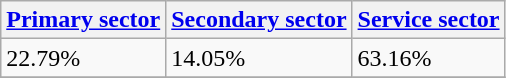<table class="wikitable" border="1">
<tr>
<th><a href='#'>Primary sector</a></th>
<th><a href='#'>Secondary sector</a></th>
<th><a href='#'>Service sector</a></th>
</tr>
<tr>
<td>22.79%</td>
<td>14.05%</td>
<td>63.16%</td>
</tr>
<tr>
</tr>
</table>
